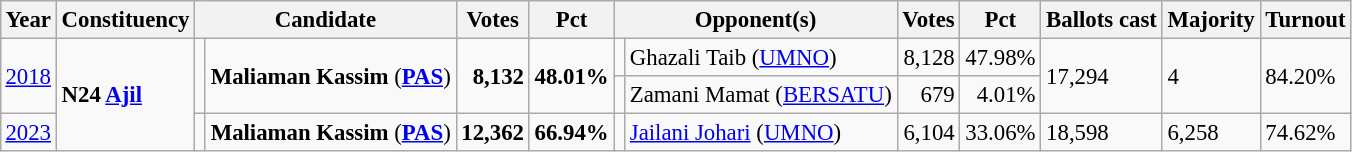<table class="wikitable" style="margin:0.5em ; font-size:95%">
<tr>
<th>Year</th>
<th>Constituency</th>
<th colspan=2>Candidate</th>
<th>Votes</th>
<th>Pct</th>
<th colspan=2>Opponent(s)</th>
<th>Votes</th>
<th>Pct</th>
<th>Ballots cast</th>
<th>Majority</th>
<th>Turnout</th>
</tr>
<tr>
<td rowspan=2><a href='#'>2018</a></td>
<td rowspan=3><strong>N24 <a href='#'>Ajil</a></strong></td>
<td rowspan=2 ></td>
<td rowspan=2><strong>Maliaman Kassim</strong> (<a href='#'><strong>PAS</strong></a>)</td>
<td rowspan=2 align="right"><strong>8,132</strong></td>
<td rowspan=2><strong>48.01%</strong></td>
<td></td>
<td>Ghazali Taib (<a href='#'>UMNO</a>)</td>
<td align="right">8,128</td>
<td>47.98%</td>
<td rowspan=2>17,294</td>
<td rowspan=2>4</td>
<td rowspan=2>84.20%</td>
</tr>
<tr>
<td></td>
<td>Zamani Mamat (<a href='#'>BERSATU</a>)</td>
<td align="right">679</td>
<td align="right">4.01%</td>
</tr>
<tr>
<td><a href='#'>2023</a></td>
<td></td>
<td><strong>Maliaman Kassim</strong> (<a href='#'><strong>PAS</strong></a>)</td>
<td align="right"><strong>12,362</strong></td>
<td><strong>66.94%</strong></td>
<td></td>
<td><a href='#'>Jailani Johari</a> (<a href='#'>UMNO</a>)</td>
<td align="right">6,104</td>
<td>33.06%</td>
<td>18,598</td>
<td>6,258</td>
<td>74.62%</td>
</tr>
</table>
